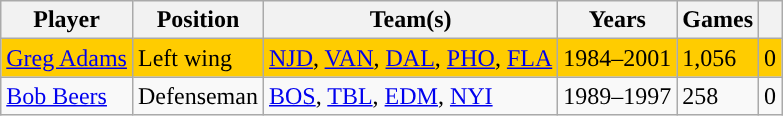<table class="wikitable">
<tr>
<th>Player</th>
<th>Position</th>
<th>Team(s)</th>
<th>Years</th>
<th>Games</th>
<th><a href='#'></a></th>
</tr>
<tr bgcolor=#FFCC00>
<td><a href='#'>Greg Adams</a></td>
<td>Left wing</td>
<td><a href='#'>NJD</a>, <a href='#'>VAN</a>, <a href='#'>DAL</a>, <a href='#'>PHO</a>, <a href='#'>FLA</a></td>
<td>1984–2001</td>
<td>1,056</td>
<td>0</td>
</tr>
<tr>
<td><a href='#'>Bob Beers</a></td>
<td>Defenseman</td>
<td><a href='#'>BOS</a>, <a href='#'>TBL</a>, <a href='#'>EDM</a>, <a href='#'>NYI</a></td>
<td>1989–1997</td>
<td>258</td>
<td>0</td>
</tr>
</table>
